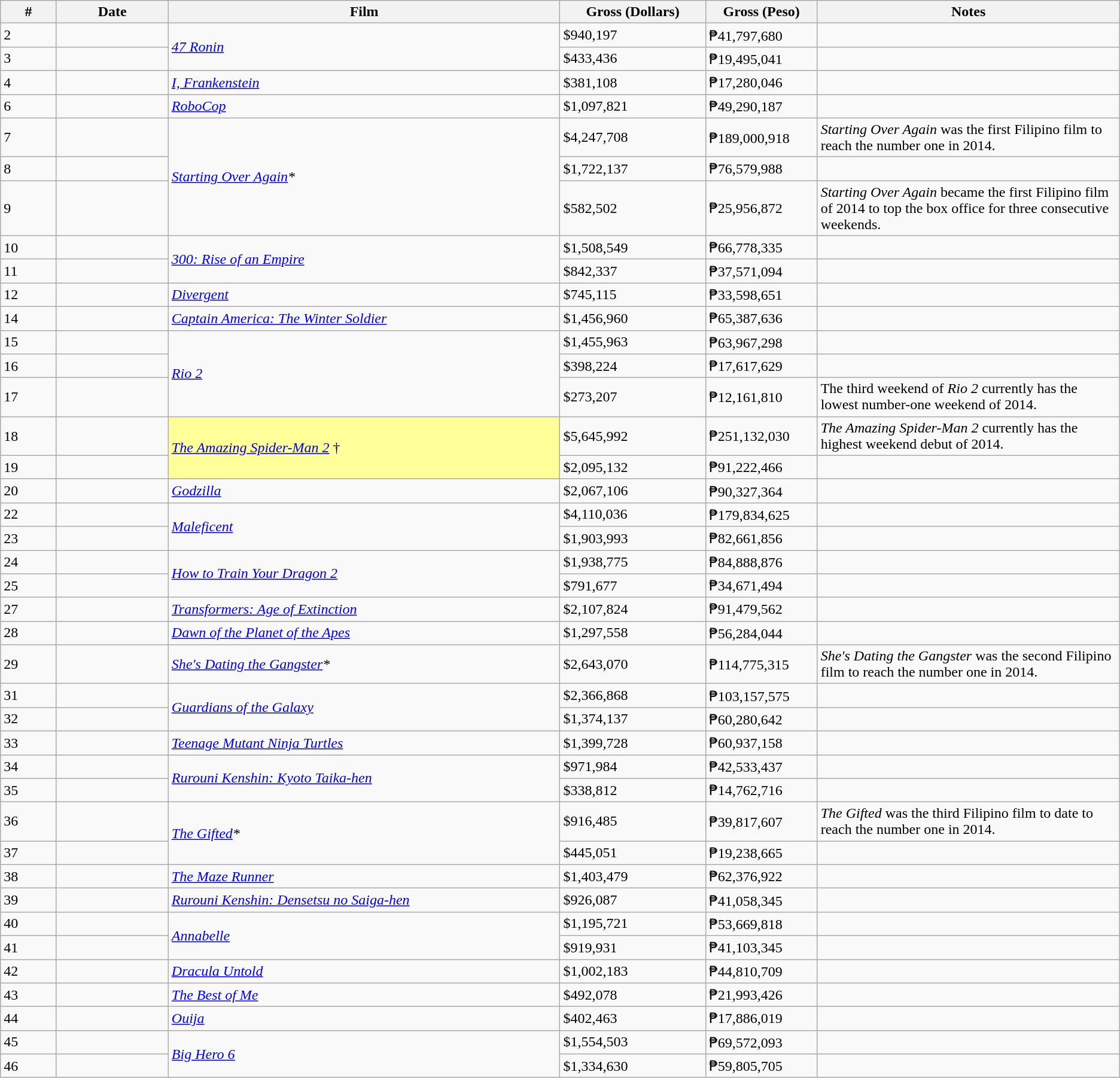<table class="wikitable sortable">
<tr>
<th width="5%">#</th>
<th width="10%">Date</th>
<th width="35%">Film</th>
<th width="13%">Gross (Dollars)</th>
<th width="10%">Gross (Peso)</th>
<th>Notes</th>
</tr>
<tr>
<td>2</td>
<td></td>
<td rowspan="2"><em><a href='#'>47 Ronin</a></em></td>
<td>$940,197</td>
<td>₱41,797,680</td>
<td></td>
</tr>
<tr>
<td>3</td>
<td></td>
<td>$433,436</td>
<td>₱19,495,041</td>
<td></td>
</tr>
<tr>
<td>4</td>
<td></td>
<td><em><a href='#'>I, Frankenstein</a></em></td>
<td>$381,108</td>
<td>₱17,280,046</td>
<td></td>
</tr>
<tr>
<td>6</td>
<td></td>
<td><em><a href='#'>RoboCop</a></em></td>
<td>$1,097,821</td>
<td>₱49,290,187</td>
<td></td>
</tr>
<tr>
<td>7</td>
<td></td>
<td rowspan="3"><em><a href='#'>Starting Over Again</a>*</em></td>
<td>$4,247,708</td>
<td>₱189,000,918</td>
<td><em>Starting Over Again</em> was the first Filipino film to reach the number one in 2014.</td>
</tr>
<tr>
<td>8</td>
<td></td>
<td>$1,722,137</td>
<td>₱76,579,988</td>
<td></td>
</tr>
<tr>
<td>9</td>
<td></td>
<td>$582,502</td>
<td>₱25,956,872</td>
<td><em>Starting Over Again</em> became the first Filipino film of 2014 to top the box office for three consecutive weekends.</td>
</tr>
<tr>
<td>10</td>
<td></td>
<td rowspan="2"><em><a href='#'>300: Rise of an Empire</a></em></td>
<td>$1,508,549</td>
<td>₱66,778,335</td>
<td></td>
</tr>
<tr>
<td>11</td>
<td></td>
<td>$842,337</td>
<td>₱37,571,094</td>
<td></td>
</tr>
<tr>
<td>12</td>
<td></td>
<td><em><a href='#'>Divergent</a></em></td>
<td>$745,115</td>
<td>₱33,598,651</td>
<td></td>
</tr>
<tr>
<td>14</td>
<td></td>
<td><em><a href='#'>Captain America: The Winter Soldier</a></em></td>
<td>$1,456,960</td>
<td>₱65,387,636</td>
<td></td>
</tr>
<tr>
<td>15</td>
<td></td>
<td rowspan="3"><em><a href='#'>Rio 2</a></em></td>
<td>$1,455,963</td>
<td>₱63,967,298</td>
<td></td>
</tr>
<tr>
<td>16</td>
<td></td>
<td>$398,224</td>
<td>₱17,617,629</td>
<td></td>
</tr>
<tr>
<td>17</td>
<td></td>
<td>$273,207</td>
<td>₱12,161,810</td>
<td>The third weekend of <em>Rio 2</em> currently has the lowest number-one weekend of 2014.</td>
</tr>
<tr>
<td>18</td>
<td></td>
<td rowspan="2" style="background-color:#FFFF99"><em><a href='#'>The Amazing Spider-Man 2</a></em> †</td>
<td>$5,645,992</td>
<td>₱251,132,030</td>
<td><em>The Amazing Spider-Man 2</em> currently has the highest weekend debut of 2014.</td>
</tr>
<tr>
<td>19</td>
<td></td>
<td>$2,095,132</td>
<td>₱91,222,466</td>
<td></td>
</tr>
<tr>
<td>20</td>
<td></td>
<td><em><a href='#'>Godzilla</a></em></td>
<td>$2,067,106</td>
<td>₱90,327,364</td>
<td></td>
</tr>
<tr>
<td>22</td>
<td></td>
<td rowspan="2"><em><a href='#'>Maleficent</a></em></td>
<td>$4,110,036</td>
<td>₱179,834,625</td>
<td></td>
</tr>
<tr>
<td>23</td>
<td></td>
<td>$1,903,993</td>
<td>₱82,661,856</td>
<td></td>
</tr>
<tr>
<td>24</td>
<td></td>
<td rowspan="2"><em><a href='#'>How to Train Your Dragon 2</a></em></td>
<td>$1,938,775</td>
<td>₱84,888,876</td>
<td></td>
</tr>
<tr>
<td>25</td>
<td></td>
<td>$791,677</td>
<td>₱34,671,494</td>
<td></td>
</tr>
<tr>
<td>27</td>
<td></td>
<td><em><a href='#'>Transformers: Age of Extinction</a></em></td>
<td>$2,107,824</td>
<td>₱91,479,562</td>
<td></td>
</tr>
<tr>
<td>28</td>
<td></td>
<td><em><a href='#'>Dawn of the Planet of the Apes</a></em></td>
<td>$1,297,558</td>
<td>₱56,284,044</td>
<td></td>
</tr>
<tr>
<td>29</td>
<td></td>
<td><em><a href='#'>She's Dating the Gangster</a>*</em></td>
<td>$2,643,070</td>
<td>₱114,775,315</td>
<td><em>She's Dating the Gangster</em> was the second Filipino film to reach the number one in 2014.</td>
</tr>
<tr>
<td>31</td>
<td></td>
<td rowspan="2"><em><a href='#'>Guardians of the Galaxy</a></em></td>
<td>$2,366,868</td>
<td>₱103,157,575</td>
<td></td>
</tr>
<tr>
<td>32</td>
<td></td>
<td>$1,374,137</td>
<td>₱60,280,642</td>
<td></td>
</tr>
<tr>
<td>33</td>
<td></td>
<td><em><a href='#'>Teenage Mutant Ninja Turtles</a></em></td>
<td>$1,399,728</td>
<td>₱60,937,158</td>
<td></td>
</tr>
<tr>
<td>34</td>
<td></td>
<td rowspan="2"><em><a href='#'>Rurouni Kenshin: Kyoto Taika-hen</a></em></td>
<td>$971,984</td>
<td>₱42,533,437</td>
<td></td>
</tr>
<tr>
<td>35</td>
<td></td>
<td>$338,812</td>
<td>₱14,762,716</td>
<td></td>
</tr>
<tr>
<td>36</td>
<td></td>
<td rowspan="2"><em><a href='#'>The Gifted</a>*</em></td>
<td>$916,485</td>
<td>₱39,817,607</td>
<td><em>The Gifted</em> was the third Filipino film to date to reach the number one in 2014.</td>
</tr>
<tr>
<td>37</td>
<td></td>
<td>$445,051</td>
<td>₱19,238,665</td>
<td></td>
</tr>
<tr>
<td>38</td>
<td></td>
<td><em><a href='#'>The Maze Runner</a></em></td>
<td>$1,403,479</td>
<td>₱62,376,922</td>
<td></td>
</tr>
<tr>
<td>39</td>
<td></td>
<td><em><a href='#'>Rurouni Kenshin: Densetsu no Saiga-hen</a></em></td>
<td>$926,087</td>
<td>₱41,058,345</td>
<td></td>
</tr>
<tr>
<td>40</td>
<td></td>
<td rowspan="2"><em><a href='#'>Annabelle</a></em></td>
<td>$1,195,721</td>
<td>₱53,669,818</td>
<td></td>
</tr>
<tr>
<td>41</td>
<td></td>
<td>$919,931</td>
<td>₱41,103,345</td>
<td></td>
</tr>
<tr>
<td>42</td>
<td></td>
<td><em><a href='#'>Dracula Untold</a></em></td>
<td>$1,002,183</td>
<td>₱44,810,709</td>
<td></td>
</tr>
<tr>
<td>43</td>
<td></td>
<td><em><a href='#'>The Best of Me</a></em></td>
<td>$492,078</td>
<td>₱21,993,426</td>
<td></td>
</tr>
<tr>
<td>44</td>
<td></td>
<td><em><a href='#'>Ouija</a></em></td>
<td>$402,463</td>
<td>₱17,886,019</td>
<td></td>
</tr>
<tr>
<td>45</td>
<td></td>
<td rowspan="2"><em><a href='#'>Big Hero 6</a></em></td>
<td>$1,554,503</td>
<td>₱69,572,093</td>
<td></td>
</tr>
<tr>
<td>46</td>
<td></td>
<td>$1,334,630</td>
<td>₱59,805,705</td>
<td></td>
</tr>
</table>
